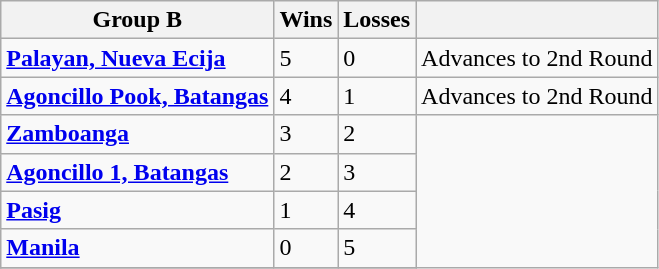<table class="wikitable">
<tr align=center>
<th>Group B</th>
<th>Wins</th>
<th>Losses</th>
<th></th>
</tr>
<tr>
<td><strong><a href='#'>Palayan, Nueva Ecija</a></strong></td>
<td>5</td>
<td>0</td>
<td>Advances to 2nd Round</td>
</tr>
<tr>
<td><strong><a href='#'>Agoncillo Pook, Batangas</a></strong></td>
<td>4</td>
<td>1</td>
<td>Advances to 2nd Round</td>
</tr>
<tr>
<td><strong><a href='#'>Zamboanga</a></strong></td>
<td>3</td>
<td>2</td>
</tr>
<tr>
<td><strong><a href='#'>Agoncillo 1, Batangas</a></strong></td>
<td>2</td>
<td>3</td>
</tr>
<tr>
<td><strong><a href='#'>Pasig</a></strong></td>
<td>1</td>
<td>4</td>
</tr>
<tr>
<td><strong><a href='#'>Manila</a></strong></td>
<td>0</td>
<td>5</td>
</tr>
<tr>
</tr>
</table>
